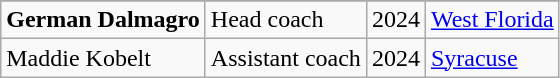<table class=wikitable>
<tr>
</tr>
<tr>
<td><strong>German Dalmagro</strong></td>
<td>Head coach</td>
<td>2024</td>
<td><a href='#'>West Florida</a></td>
</tr>
<tr>
<td>Maddie Kobelt</td>
<td>Assistant coach</td>
<td>2024</td>
<td><a href='#'>Syracuse</a></td>
</tr>
</table>
